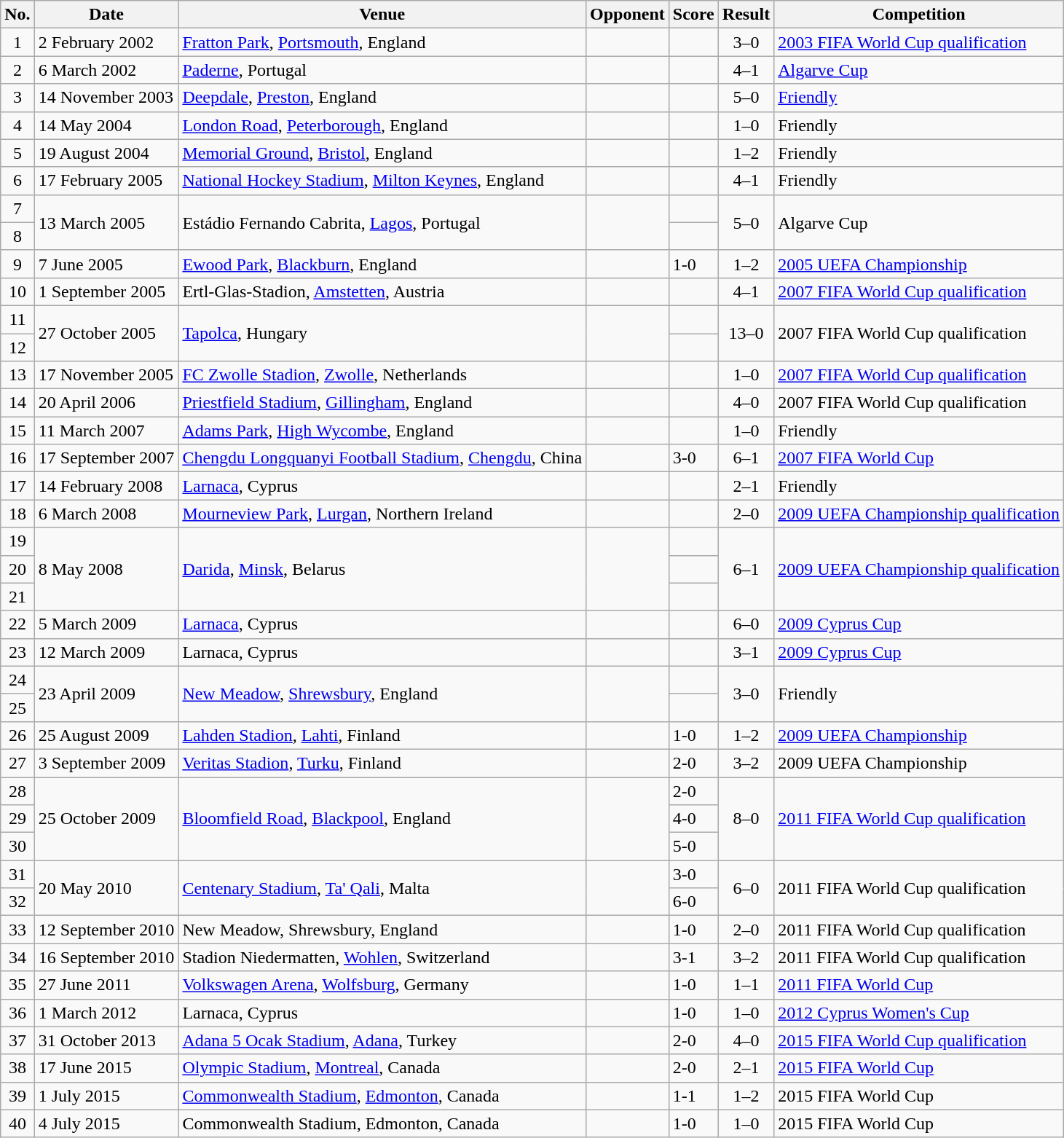<table class="wikitable sortable">
<tr>
<th scope="col">No.</th>
<th scope="col">Date</th>
<th scope="col">Venue</th>
<th scope="col">Opponent</th>
<th scope="col">Score</th>
<th scope="col">Result</th>
<th scope="col">Competition</th>
</tr>
<tr>
<td style="text-align:center">1</td>
<td>2 February 2002</td>
<td><a href='#'>Fratton Park</a>, <a href='#'>Portsmouth</a>, England</td>
<td></td>
<td></td>
<td style="text-align:center">3–0</td>
<td><a href='#'>2003 FIFA World Cup qualification</a></td>
</tr>
<tr>
<td style="text-align:center">2</td>
<td>6 March 2002</td>
<td><a href='#'>Paderne</a>, Portugal</td>
<td></td>
<td></td>
<td style="text-align:center">4–1</td>
<td><a href='#'>Algarve Cup</a></td>
</tr>
<tr>
<td style="text-align:center">3</td>
<td>14 November 2003</td>
<td><a href='#'>Deepdale</a>, <a href='#'>Preston</a>, England</td>
<td></td>
<td></td>
<td style="text-align:center">5–0</td>
<td><a href='#'>Friendly</a></td>
</tr>
<tr>
<td style="text-align:center">4</td>
<td>14 May 2004</td>
<td><a href='#'>London Road</a>, <a href='#'>Peterborough</a>, England</td>
<td></td>
<td></td>
<td style="text-align:center">1–0</td>
<td>Friendly</td>
</tr>
<tr>
<td style="text-align:center">5</td>
<td>19 August 2004</td>
<td><a href='#'>Memorial Ground</a>, <a href='#'>Bristol</a>, England</td>
<td></td>
<td></td>
<td style="text-align:center">1–2</td>
<td>Friendly</td>
</tr>
<tr>
<td style="text-align:center">6</td>
<td>17 February 2005</td>
<td><a href='#'>National Hockey Stadium</a>, <a href='#'>Milton Keynes</a>, England</td>
<td></td>
<td></td>
<td style="text-align:center">4–1</td>
<td>Friendly</td>
</tr>
<tr>
<td style="text-align:center">7</td>
<td rowspan="2">13 March 2005</td>
<td rowspan="2">Estádio Fernando Cabrita, <a href='#'>Lagos</a>, Portugal</td>
<td rowspan="2"></td>
<td></td>
<td rowspan="2" style="text-align:center">5–0</td>
<td rowspan="2">Algarve Cup</td>
</tr>
<tr>
<td style="text-align:center">8</td>
<td></td>
</tr>
<tr>
<td style="text-align:center">9</td>
<td>7 June 2005</td>
<td><a href='#'>Ewood Park</a>, <a href='#'>Blackburn</a>, England</td>
<td></td>
<td>1-0</td>
<td style="text-align:center">1–2</td>
<td><a href='#'>2005 UEFA Championship</a></td>
</tr>
<tr>
<td style="text-align:center">10</td>
<td>1 September 2005</td>
<td>Ertl-Glas-Stadion, <a href='#'>Amstetten</a>, Austria</td>
<td></td>
<td></td>
<td style="text-align:center">4–1</td>
<td><a href='#'>2007 FIFA World Cup qualification</a></td>
</tr>
<tr>
<td style="text-align:center">11</td>
<td rowspan="2">27 October 2005</td>
<td rowspan="2"><a href='#'>Tapolca</a>, Hungary</td>
<td rowspan="2"></td>
<td></td>
<td rowspan="2" style="text-align:center">13–0</td>
<td rowspan="2">2007 FIFA World Cup qualification</td>
</tr>
<tr>
<td style="text-align:center">12</td>
<td></td>
</tr>
<tr>
<td style="text-align:center">13</td>
<td>17 November 2005</td>
<td><a href='#'>FC Zwolle Stadion</a>, <a href='#'>Zwolle</a>, Netherlands</td>
<td></td>
<td></td>
<td style="text-align:center">1–0</td>
<td><a href='#'>2007 FIFA World Cup qualification</a></td>
</tr>
<tr>
<td style="text-align:center">14</td>
<td>20 April 2006</td>
<td><a href='#'>Priestfield Stadium</a>, <a href='#'>Gillingham</a>, England</td>
<td></td>
<td></td>
<td style="text-align:center">4–0</td>
<td>2007 FIFA World Cup qualification</td>
</tr>
<tr>
<td style="text-align:center">15</td>
<td>11 March 2007</td>
<td><a href='#'>Adams Park</a>, <a href='#'>High Wycombe</a>, England</td>
<td></td>
<td></td>
<td style="text-align:center">1–0</td>
<td>Friendly</td>
</tr>
<tr>
<td style="text-align:center">16</td>
<td>17 September 2007</td>
<td><a href='#'>Chengdu Longquanyi Football Stadium</a>, <a href='#'>Chengdu</a>, China</td>
<td></td>
<td>3-0</td>
<td style="text-align:center">6–1</td>
<td><a href='#'>2007 FIFA World Cup</a></td>
</tr>
<tr>
<td style="text-align:center">17</td>
<td>14 February 2008</td>
<td><a href='#'>Larnaca</a>, Cyprus</td>
<td></td>
<td></td>
<td style="text-align:center">2–1</td>
<td>Friendly</td>
</tr>
<tr>
<td style="text-align:center">18</td>
<td>6 March 2008</td>
<td><a href='#'>Mourneview Park</a>, <a href='#'>Lurgan</a>, Northern Ireland</td>
<td></td>
<td></td>
<td style="text-align:center">2–0</td>
<td><a href='#'>2009 UEFA Championship qualification</a></td>
</tr>
<tr>
<td style="text-align:center">19</td>
<td rowspan="3">8 May 2008</td>
<td rowspan="3"><a href='#'>Darida</a>, <a href='#'>Minsk</a>, Belarus</td>
<td rowspan="3"></td>
<td></td>
<td rowspan="3" style="text-align:center">6–1</td>
<td rowspan="3"><a href='#'>2009 UEFA Championship qualification</a></td>
</tr>
<tr>
<td style="text-align:center">20</td>
<td></td>
</tr>
<tr>
<td style="text-align:center">21</td>
<td></td>
</tr>
<tr>
<td style="text-align:center">22</td>
<td>5 March 2009</td>
<td><a href='#'>Larnaca</a>, Cyprus</td>
<td></td>
<td></td>
<td style="text-align:center">6–0</td>
<td><a href='#'>2009 Cyprus Cup</a></td>
</tr>
<tr>
<td style="text-align:center">23</td>
<td>12 March 2009</td>
<td>Larnaca, Cyprus</td>
<td></td>
<td></td>
<td style="text-align:center">3–1</td>
<td><a href='#'>2009 Cyprus Cup</a></td>
</tr>
<tr>
<td style="text-align:center">24</td>
<td rowspan="2">23 April 2009</td>
<td rowspan="2"><a href='#'>New Meadow</a>, <a href='#'>Shrewsbury</a>, England</td>
<td rowspan="2"></td>
<td></td>
<td rowspan="2" style="text-align:center">3–0</td>
<td rowspan="2">Friendly</td>
</tr>
<tr>
<td style="text-align:center">25</td>
<td></td>
</tr>
<tr>
<td style="text-align:center">26</td>
<td>25 August 2009</td>
<td><a href='#'>Lahden Stadion</a>, <a href='#'>Lahti</a>, Finland</td>
<td></td>
<td>1-0</td>
<td style="text-align:center">1–2</td>
<td><a href='#'>2009 UEFA Championship</a></td>
</tr>
<tr>
<td style="text-align:center">27</td>
<td>3 September 2009</td>
<td><a href='#'>Veritas Stadion</a>, <a href='#'>Turku</a>, Finland</td>
<td></td>
<td>2-0</td>
<td style="text-align:center">3–2</td>
<td>2009 UEFA Championship</td>
</tr>
<tr>
<td style="text-align:center">28</td>
<td rowspan="3">25 October 2009</td>
<td rowspan="3"><a href='#'>Bloomfield Road</a>, <a href='#'>Blackpool</a>, England</td>
<td rowspan="3"></td>
<td>2-0</td>
<td rowspan="3" style="text-align:center">8–0</td>
<td rowspan="3"><a href='#'>2011 FIFA World Cup qualification</a></td>
</tr>
<tr>
<td style="text-align:center">29</td>
<td>4-0</td>
</tr>
<tr>
<td style="text-align:center">30</td>
<td>5-0</td>
</tr>
<tr>
<td style="text-align:center">31</td>
<td rowspan="2">20 May 2010</td>
<td rowspan="2"><a href='#'>Centenary Stadium</a>, <a href='#'>Ta' Qali</a>, Malta</td>
<td rowspan="2"></td>
<td>3-0</td>
<td rowspan="2" style="text-align:center">6–0</td>
<td rowspan="2">2011 FIFA World Cup qualification</td>
</tr>
<tr>
<td style="text-align:center">32</td>
<td>6-0</td>
</tr>
<tr>
<td style="text-align:center">33</td>
<td>12 September 2010</td>
<td>New Meadow, Shrewsbury, England</td>
<td></td>
<td>1-0</td>
<td style="text-align:center">2–0</td>
<td>2011 FIFA World Cup qualification</td>
</tr>
<tr>
<td style="text-align:center">34</td>
<td>16 September 2010</td>
<td>Stadion Niedermatten, <a href='#'>Wohlen</a>, Switzerland</td>
<td></td>
<td>3-1</td>
<td style="text-align:center">3–2</td>
<td>2011 FIFA World Cup qualification</td>
</tr>
<tr>
<td style="text-align:center">35</td>
<td>27 June 2011</td>
<td><a href='#'>Volkswagen Arena</a>, <a href='#'>Wolfsburg</a>, Germany</td>
<td></td>
<td>1-0</td>
<td style="text-align:center">1–1</td>
<td><a href='#'>2011 FIFA World Cup</a></td>
</tr>
<tr>
<td style="text-align:center">36</td>
<td>1 March 2012</td>
<td>Larnaca, Cyprus</td>
<td></td>
<td>1-0</td>
<td style="text-align:center">1–0</td>
<td><a href='#'>2012 Cyprus Women's Cup</a></td>
</tr>
<tr>
<td style="text-align:center">37</td>
<td>31 October 2013</td>
<td><a href='#'>Adana 5 Ocak Stadium</a>, <a href='#'>Adana</a>, Turkey</td>
<td></td>
<td>2-0</td>
<td style="text-align:center">4–0</td>
<td><a href='#'>2015 FIFA World Cup qualification</a></td>
</tr>
<tr>
<td style="text-align:center">38</td>
<td>17 June 2015</td>
<td><a href='#'>Olympic Stadium</a>, <a href='#'>Montreal</a>, Canada</td>
<td></td>
<td>2-0</td>
<td style="text-align:center">2–1</td>
<td><a href='#'>2015 FIFA World Cup</a></td>
</tr>
<tr>
<td style="text-align:center">39</td>
<td>1 July 2015</td>
<td><a href='#'>Commonwealth Stadium</a>, <a href='#'>Edmonton</a>, Canada</td>
<td></td>
<td>1-1</td>
<td style="text-align:center">1–2</td>
<td>2015 FIFA World Cup</td>
</tr>
<tr>
<td style="text-align:center">40</td>
<td>4 July 2015</td>
<td>Commonwealth Stadium, Edmonton, Canada</td>
<td></td>
<td>1-0</td>
<td style="text-align:center">1–0</td>
<td>2015 FIFA World Cup</td>
</tr>
</table>
